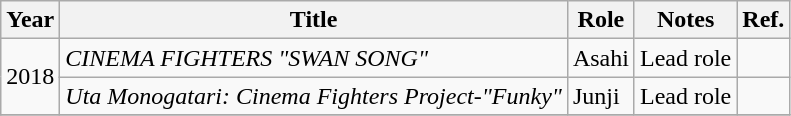<table class="wikitable">
<tr>
<th>Year</th>
<th>Title</th>
<th>Role</th>
<th>Notes</th>
<th>Ref.</th>
</tr>
<tr>
<td rowspan="2">2018</td>
<td><em>CINEMA FIGHTERS "SWAN SONG"</em></td>
<td>Asahi</td>
<td>Lead role</td>
<td></td>
</tr>
<tr>
<td><em>Uta Monogatari: Cinema Fighters Project-"Funky"</em></td>
<td>Junji</td>
<td>Lead role</td>
<td></td>
</tr>
<tr>
</tr>
</table>
